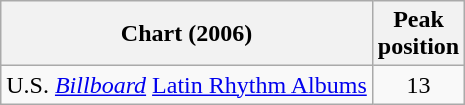<table class="wikitable">
<tr>
<th align="left">Chart (2006)</th>
<th align="left">Peak<br>position</th>
</tr>
<tr>
<td align="left">U.S. <em><a href='#'>Billboard</a></em> <a href='#'>Latin Rhythm Albums</a></td>
<td align="center">13</td>
</tr>
</table>
